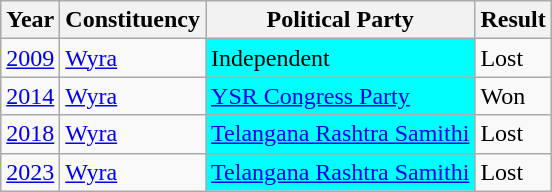<table class="wikitable sortable">
<tr>
<th>Year</th>
<th>Constituency</th>
<th>Political Party</th>
<th>Result</th>
</tr>
<tr>
<td><a href='#'>2009</a></td>
<td><a href='#'>Wyra</a></td>
<td bgcolor="#00FFFF">Independent</td>
<td>Lost</td>
</tr>
<tr>
<td><a href='#'>2014</a></td>
<td><a href='#'>Wyra</a></td>
<td bgcolor="#00FFFF"><a href='#'>YSR Congress Party</a></td>
<td>Won</td>
</tr>
<tr>
<td><a href='#'>2018</a></td>
<td><a href='#'>Wyra</a></td>
<td bgcolor="#00FFFF"><a href='#'>Telangana Rashtra Samithi</a></td>
<td>Lost</td>
</tr>
<tr>
<td><a href='#'>2023</a></td>
<td><a href='#'>Wyra</a></td>
<td bgcolor="#00FFFF"><a href='#'>Telangana Rashtra Samithi</a></td>
<td>Lost</td>
</tr>
</table>
